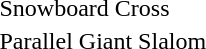<table>
<tr>
<td>Snowboard Cross</td>
<td colspan=2></td>
<td colspan=2></td>
<td colspan=2></td>
</tr>
<tr>
<td>Parallel Giant Slalom</td>
<td colspan=2></td>
<td colspan=2></td>
<td colspan=2></td>
</tr>
</table>
